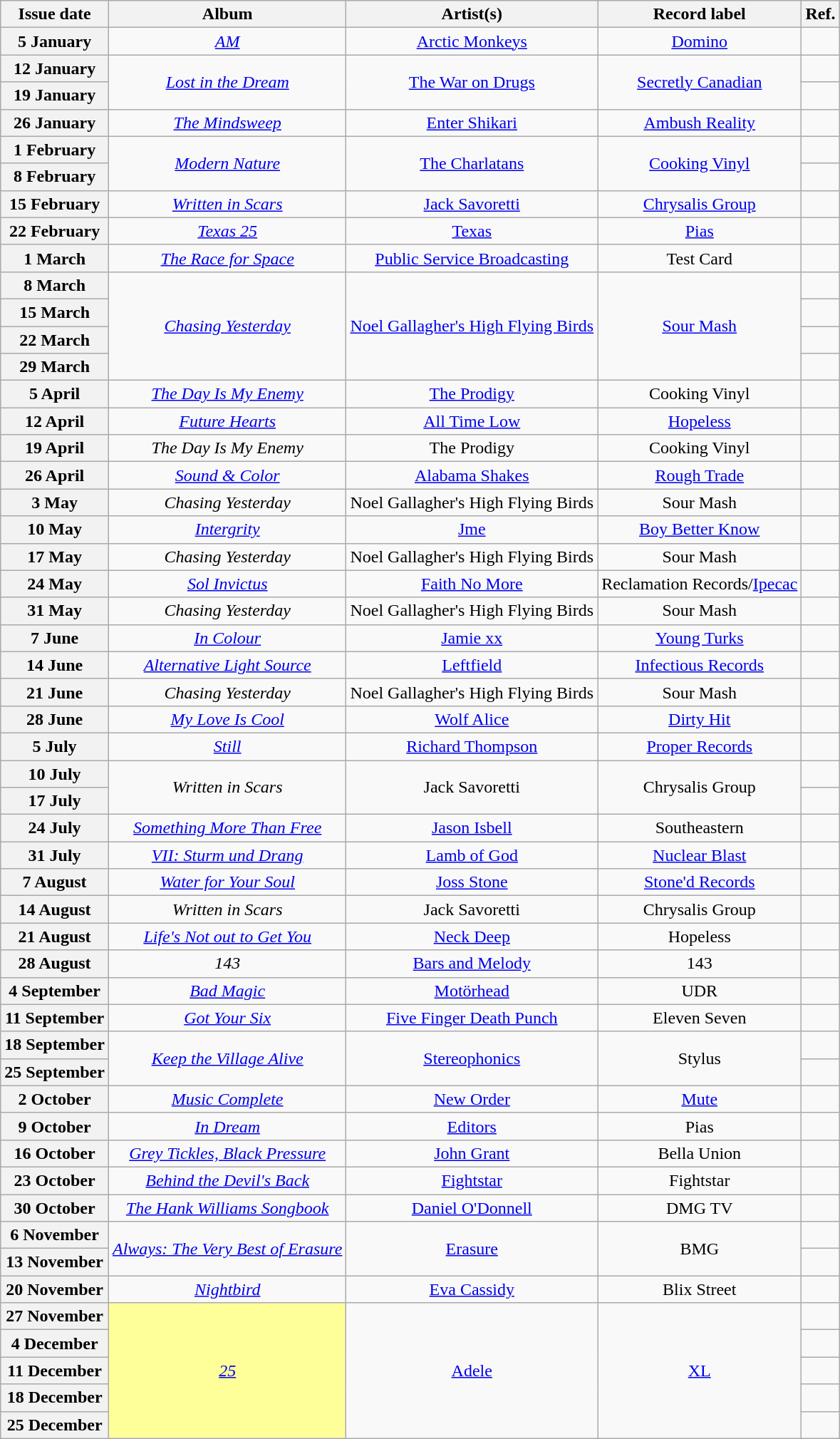<table class="wikitable plainrowheaders">
<tr>
<th scope=col>Issue date</th>
<th scope=col>Album</th>
<th scope=col>Artist(s)</th>
<th scope=col>Record label</th>
<th scope=col>Ref.</th>
</tr>
<tr>
<th scope=row>5 January</th>
<td align=center><em><a href='#'>AM</a></em></td>
<td align=center><a href='#'>Arctic Monkeys</a></td>
<td align=center><a href='#'>Domino</a></td>
<td align=center></td>
</tr>
<tr>
<th scope=row>12 January</th>
<td align=center rowspan=2><em><a href='#'>Lost in the Dream</a></em></td>
<td align=center rowspan=2><a href='#'>The War on Drugs</a></td>
<td align=center rowspan=2><a href='#'>Secretly Canadian</a></td>
<td align=center></td>
</tr>
<tr>
<th scope=row>19 January</th>
<td align=center></td>
</tr>
<tr>
<th scope=row>26 January</th>
<td align=center><em><a href='#'>The Mindsweep</a></em></td>
<td align=center><a href='#'>Enter Shikari</a></td>
<td align=center><a href='#'>Ambush Reality</a></td>
<td align=center></td>
</tr>
<tr>
<th scope=row>1 February</th>
<td align=center rowspan=2><em><a href='#'>Modern Nature</a></em></td>
<td align=center rowspan=2><a href='#'>The Charlatans</a></td>
<td align=center rowspan=2><a href='#'>Cooking Vinyl</a></td>
<td align=center></td>
</tr>
<tr>
<th scope=row>8 February</th>
<td align=center></td>
</tr>
<tr>
<th scope=row>15 February</th>
<td align=center><em><a href='#'>Written in Scars</a></em></td>
<td align=center><a href='#'>Jack Savoretti</a></td>
<td align=center><a href='#'>Chrysalis Group</a></td>
<td align=center></td>
</tr>
<tr>
<th scope=row>22 February</th>
<td align=center><em><a href='#'>Texas 25</a></em></td>
<td align=center><a href='#'>Texas</a></td>
<td align=center><a href='#'>Pias</a></td>
<td align=center></td>
</tr>
<tr>
<th scope=row>1 March</th>
<td align=center><em><a href='#'>The Race for Space</a></em></td>
<td align=center><a href='#'>Public Service Broadcasting</a></td>
<td align=center>Test Card</td>
<td align=center></td>
</tr>
<tr>
<th scope=row>8 March</th>
<td align=center rowspan=4><em><a href='#'>Chasing Yesterday</a></em></td>
<td align=center rowspan=4><a href='#'>Noel Gallagher's High Flying Birds</a></td>
<td align=center rowspan=4><a href='#'>Sour Mash</a></td>
<td align=center></td>
</tr>
<tr>
<th scope=row>15 March</th>
<td align=center></td>
</tr>
<tr>
<th scope=row>22 March</th>
<td align=center></td>
</tr>
<tr>
<th scope=row>29 March</th>
<td align=center></td>
</tr>
<tr>
<th scope=row>5 April</th>
<td align=center><em><a href='#'>The Day Is My Enemy</a></em></td>
<td align=center><a href='#'>The Prodigy</a></td>
<td align=center>Cooking Vinyl</td>
<td align=center></td>
</tr>
<tr>
<th scope=row>12 April</th>
<td align=center><em><a href='#'>Future Hearts</a></em></td>
<td align=center><a href='#'>All Time Low</a></td>
<td align=center><a href='#'>Hopeless</a></td>
<td align=center></td>
</tr>
<tr>
<th scope=row>19 April</th>
<td align=center><em>The Day Is My Enemy</em></td>
<td align=center>The Prodigy</td>
<td align=center>Cooking Vinyl</td>
<td align=center></td>
</tr>
<tr>
<th scope=row>26 April</th>
<td align=center><em><a href='#'>Sound & Color</a></em></td>
<td align=center><a href='#'>Alabama Shakes</a></td>
<td align=center><a href='#'>Rough Trade</a></td>
<td align=center></td>
</tr>
<tr>
<th scope=row>3 May</th>
<td align=center><em>Chasing Yesterday</em></td>
<td align=center>Noel Gallagher's High Flying Birds</td>
<td align=center>Sour Mash</td>
<td align=center></td>
</tr>
<tr>
<th scope=row>10 May</th>
<td align=center><em><a href='#'>Intergrity</a></em></td>
<td align=center><a href='#'>Jme</a></td>
<td align=center><a href='#'>Boy Better Know</a></td>
<td align=center></td>
</tr>
<tr>
<th scope=row>17 May</th>
<td align=center><em>Chasing Yesterday</em></td>
<td align=center>Noel Gallagher's High Flying Birds</td>
<td align=center>Sour Mash</td>
<td align=center></td>
</tr>
<tr>
<th scope=row>24 May</th>
<td align=center><em><a href='#'>Sol Invictus</a></em></td>
<td align=center><a href='#'>Faith No More</a></td>
<td align=center>Reclamation Records/<a href='#'>Ipecac</a></td>
<td align=center></td>
</tr>
<tr>
<th scope=row>31 May</th>
<td align=center><em>Chasing Yesterday</em></td>
<td align=center>Noel Gallagher's High Flying Birds</td>
<td align=center>Sour Mash</td>
<td align=center></td>
</tr>
<tr>
<th scope=row>7 June</th>
<td align=center><em><a href='#'>In Colour</a></em></td>
<td align=center><a href='#'>Jamie xx</a></td>
<td align=center><a href='#'>Young Turks</a></td>
<td align=center></td>
</tr>
<tr>
<th scope=row>14 June</th>
<td align=center><em><a href='#'>Alternative Light Source</a></em></td>
<td align=center><a href='#'>Leftfield</a></td>
<td align=center><a href='#'>Infectious Records</a></td>
<td align=center></td>
</tr>
<tr>
<th scope=row>21 June</th>
<td align=center><em>Chasing Yesterday</em></td>
<td align=center>Noel Gallagher's High Flying Birds</td>
<td align=center>Sour Mash</td>
<td align=center></td>
</tr>
<tr>
<th scope=row>28 June</th>
<td align=center><em><a href='#'>My Love Is Cool</a></em></td>
<td align=center><a href='#'>Wolf Alice</a></td>
<td align=center><a href='#'>Dirty Hit</a></td>
<td align=center></td>
</tr>
<tr>
<th scope=row>5 July</th>
<td align=center><em><a href='#'>Still</a></em></td>
<td align=center><a href='#'>Richard Thompson</a></td>
<td align=center><a href='#'>Proper Records</a></td>
<td align=center></td>
</tr>
<tr>
<th scope=row>10 July</th>
<td align=center rowspan="2"><em>Written in Scars</em></td>
<td align=center rowspan="2">Jack Savoretti</td>
<td align=center rowspan="2">Chrysalis Group</td>
<td align=center></td>
</tr>
<tr>
<th scope=row>17 July</th>
<td align=center></td>
</tr>
<tr>
<th scope=row>24 July</th>
<td align=center><em><a href='#'>Something More Than Free</a></em></td>
<td align=center><a href='#'>Jason Isbell</a></td>
<td align=center>Southeastern</td>
<td align=center></td>
</tr>
<tr>
<th scope=row>31 July</th>
<td align=center><em><a href='#'>VII: Sturm und Drang</a></em></td>
<td align=center><a href='#'>Lamb of God</a></td>
<td align=center><a href='#'>Nuclear Blast</a></td>
<td align=center></td>
</tr>
<tr>
<th scope=row>7 August</th>
<td align=center><em><a href='#'>Water for Your Soul</a></em></td>
<td align=center><a href='#'>Joss Stone</a></td>
<td align=center><a href='#'>Stone'd Records</a></td>
<td align=center></td>
</tr>
<tr>
<th scope=row>14 August</th>
<td align=center><em>Written in Scars</em></td>
<td align=center>Jack Savoretti</td>
<td align=center>Chrysalis Group</td>
<td align=center></td>
</tr>
<tr>
<th scope=row>21 August</th>
<td align=center><em><a href='#'>Life's Not out to Get You</a></em></td>
<td align=center><a href='#'>Neck Deep</a></td>
<td align=center>Hopeless</td>
<td align=center></td>
</tr>
<tr>
<th scope=row>28 August</th>
<td align=center><em>143</em></td>
<td align=center><a href='#'>Bars and Melody</a></td>
<td align=center>143</td>
<td align=center></td>
</tr>
<tr>
<th scope=row>4 September</th>
<td align=center><em><a href='#'>Bad Magic</a></em></td>
<td align=center><a href='#'>Motörhead</a></td>
<td align=center>UDR</td>
<td align=center></td>
</tr>
<tr>
<th scope=row>11 September</th>
<td align=center><em><a href='#'>Got Your Six</a></em></td>
<td align=center><a href='#'>Five Finger Death Punch</a></td>
<td align=center>Eleven Seven</td>
<td align=center></td>
</tr>
<tr>
<th scope=row>18 September</th>
<td align=center rowspan="2"><em><a href='#'>Keep the Village Alive</a></em></td>
<td align=center rowspan="2"><a href='#'>Stereophonics</a></td>
<td align=center rowspan="2">Stylus</td>
<td align=center></td>
</tr>
<tr>
<th scope=row>25 September</th>
<td align=center></td>
</tr>
<tr>
<th scope=row>2 October</th>
<td align=center><em><a href='#'>Music Complete</a></em></td>
<td align=center><a href='#'>New Order</a></td>
<td align=center><a href='#'>Mute</a></td>
<td align=center></td>
</tr>
<tr>
<th scope=row>9 October</th>
<td align=center><em><a href='#'>In Dream</a></em></td>
<td align=center><a href='#'>Editors</a></td>
<td align=center>Pias</td>
<td align=center></td>
</tr>
<tr>
<th scope=row>16 October</th>
<td align=center><em><a href='#'>Grey Tickles, Black Pressure</a></em></td>
<td align=center><a href='#'>John Grant</a></td>
<td align=center>Bella Union</td>
<td align=center></td>
</tr>
<tr>
<th scope=row>23 October</th>
<td align=center><em><a href='#'>Behind the Devil's Back</a></em></td>
<td align=center><a href='#'>Fightstar</a></td>
<td align=center>Fightstar</td>
<td align=center></td>
</tr>
<tr>
<th scope=row>30 October</th>
<td align=center><em><a href='#'>The Hank Williams Songbook</a></em></td>
<td align=center><a href='#'>Daniel O'Donnell</a></td>
<td align=center>DMG TV</td>
<td align=center></td>
</tr>
<tr>
<th scope=row>6 November</th>
<td align=center rowspan="2"><em><a href='#'>Always: The Very Best of Erasure</a></em></td>
<td align=center rowspan="2"><a href='#'>Erasure</a></td>
<td align=center rowspan="2">BMG</td>
<td align=center></td>
</tr>
<tr>
<th scope=row>13 November</th>
<td align=center></td>
</tr>
<tr>
<th scope=row>20 November</th>
<td align=center><em><a href='#'>Nightbird</a></em></td>
<td align=center><a href='#'>Eva Cassidy</a></td>
<td align=center>Blix Street</td>
<td align=center></td>
</tr>
<tr>
<th scope=row>27 November</th>
<td align=center bgcolor=#FFFF99 rowspan="5"><em><a href='#'>25</a></em> </td>
<td align=center rowspan="5"><a href='#'>Adele</a></td>
<td align=center rowspan="5"><a href='#'>XL</a></td>
<td align=center></td>
</tr>
<tr>
<th scope=row>4 December</th>
<td align=center></td>
</tr>
<tr>
<th scope=row>11 December</th>
<td align=center></td>
</tr>
<tr>
<th scope=row>18 December</th>
<td align=center></td>
</tr>
<tr>
<th scope=row>25 December</th>
<td align=center></td>
</tr>
</table>
